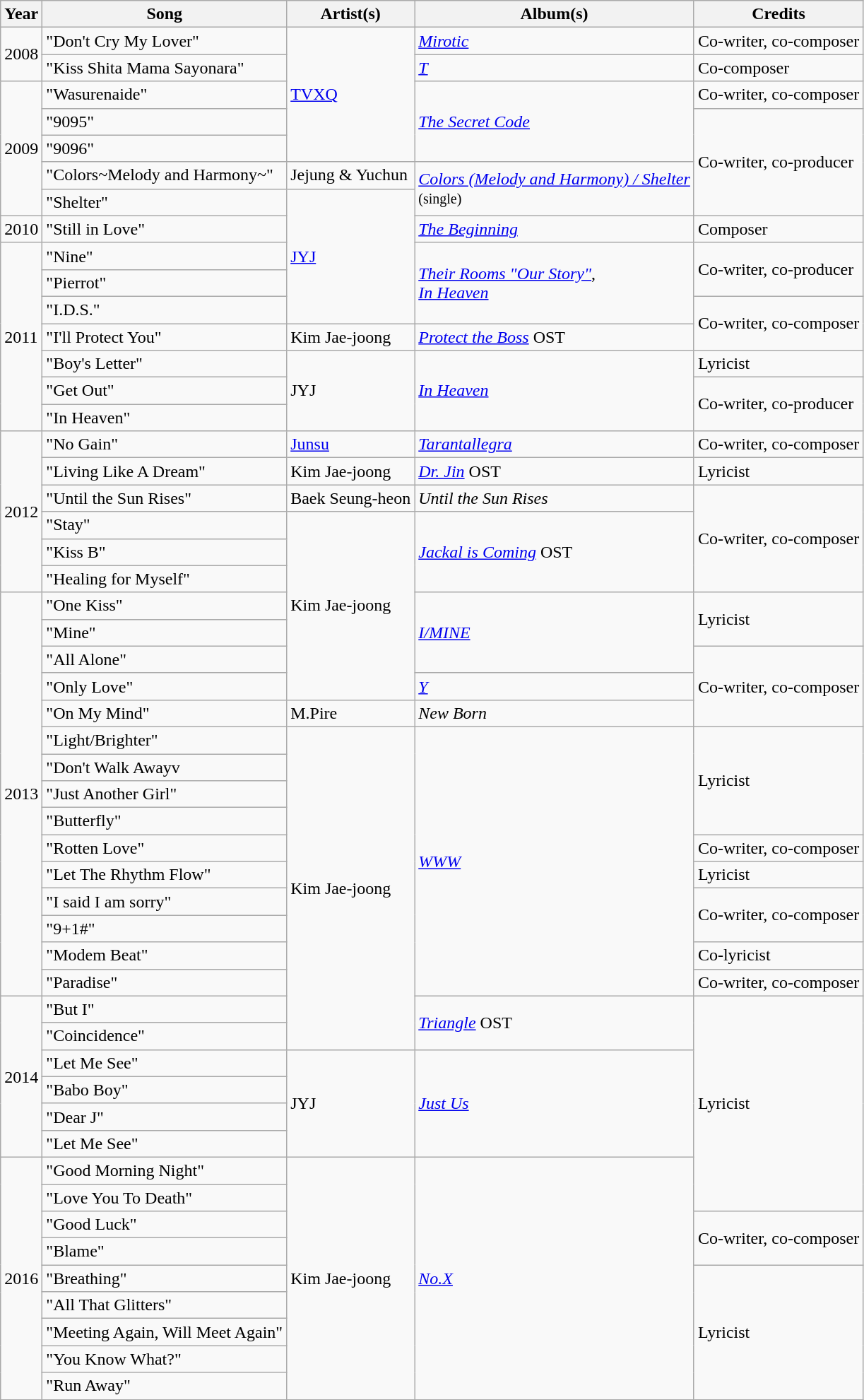<table class="wikitable">
<tr>
<th>Year</th>
<th>Song</th>
<th>Artist(s)</th>
<th>Album(s)</th>
<th>Credits</th>
</tr>
<tr>
<td rowspan="2">2008</td>
<td>"Don't Cry My Lover"</td>
<td rowspan="5"><a href='#'>TVXQ</a></td>
<td><em><a href='#'>Mirotic</a></em></td>
<td>Co-writer, co-composer</td>
</tr>
<tr>
<td>"Kiss Shita Mama Sayonara"</td>
<td><em><a href='#'>T</a></em></td>
<td>Co-composer</td>
</tr>
<tr>
<td rowspan="5">2009</td>
<td>"Wasurenaide"</td>
<td rowspan="3"><em><a href='#'>The Secret Code</a></em></td>
<td>Co-writer, co-composer</td>
</tr>
<tr>
<td>"9095"</td>
<td rowspan="4">Co-writer, co-producer</td>
</tr>
<tr>
<td>"9096"</td>
</tr>
<tr>
<td>"Colors~Melody and Harmony~"</td>
<td>Jejung & Yuchun</td>
<td rowspan="2"><em><a href='#'>Colors (Melody and Harmony) / Shelter</a></em> <br> <small>(single)</small></td>
</tr>
<tr>
<td>"Shelter"</td>
<td rowspan="5"><a href='#'>JYJ</a></td>
</tr>
<tr>
<td>2010</td>
<td>"Still in Love"</td>
<td><em><a href='#'>The Beginning</a></em></td>
<td>Composer</td>
</tr>
<tr>
<td rowspan="7">2011</td>
<td>"Nine"</td>
<td rowspan="3"><em><a href='#'>Their Rooms "Our Story"</a></em>,<br><em><a href='#'>In Heaven</a></em></td>
<td rowspan="2">Co-writer, co-producer</td>
</tr>
<tr>
<td>"Pierrot"</td>
</tr>
<tr>
<td>"I.D.S."</td>
<td rowspan="2">Co-writer, co-composer</td>
</tr>
<tr>
<td>"I'll Protect You"</td>
<td>Kim Jae-joong</td>
<td><em><a href='#'>Protect the Boss</a></em> OST</td>
</tr>
<tr>
<td>"Boy's Letter"</td>
<td rowspan="3">JYJ</td>
<td rowspan="3"><em><a href='#'>In Heaven</a></em></td>
<td>Lyricist</td>
</tr>
<tr>
<td>"Get Out"</td>
<td rowspan="2">Co-writer, co-producer</td>
</tr>
<tr>
<td>"In Heaven"</td>
</tr>
<tr>
<td rowspan="6">2012</td>
<td>"No Gain"</td>
<td><a href='#'>Junsu</a></td>
<td><em><a href='#'>Tarantallegra</a></em></td>
<td>Co-writer, co-composer</td>
</tr>
<tr>
<td>"Living Like A Dream"</td>
<td>Kim Jae-joong</td>
<td><em><a href='#'>Dr. Jin</a></em> OST</td>
<td>Lyricist</td>
</tr>
<tr>
<td>"Until the Sun Rises"</td>
<td>Baek Seung-heon</td>
<td><em>Until the Sun Rises</em></td>
<td rowspan="4">Co-writer, co-composer</td>
</tr>
<tr>
<td>"Stay"</td>
<td rowspan="7">Kim Jae-joong</td>
<td rowspan="3"><em><a href='#'>Jackal is Coming</a></em> OST</td>
</tr>
<tr>
<td>"Kiss B"</td>
</tr>
<tr>
<td>"Healing for Myself"</td>
</tr>
<tr>
<td rowspan="15">2013</td>
<td>"One Kiss"</td>
<td rowspan="3"><em><a href='#'>I/MINE</a></em></td>
<td rowspan="2">Lyricist</td>
</tr>
<tr>
<td>"Mine"</td>
</tr>
<tr>
<td>"All Alone"</td>
<td rowspan="3">Co-writer, co-composer</td>
</tr>
<tr>
<td>"Only Love"</td>
<td><em><a href='#'>Y</a></em></td>
</tr>
<tr>
<td>"On My Mind"</td>
<td>M.Pire</td>
<td><em>New Born</em></td>
</tr>
<tr>
<td>"Light/Brighter"</td>
<td rowspan="12">Kim Jae-joong</td>
<td rowspan="10"><em><a href='#'>WWW</a></em></td>
<td rowspan="4">Lyricist</td>
</tr>
<tr>
<td>"Don't Walk Awayv</td>
</tr>
<tr>
<td>"Just Another Girl"</td>
</tr>
<tr>
<td>"Butterfly"</td>
</tr>
<tr>
<td>"Rotten Love"</td>
<td>Co-writer, co-composer</td>
</tr>
<tr>
<td>"Let The Rhythm Flow"</td>
<td>Lyricist</td>
</tr>
<tr>
<td>"I said I am sorry"</td>
<td rowspan="2">Co-writer, co-composer</td>
</tr>
<tr>
<td>"9+1#"</td>
</tr>
<tr>
<td>"Modem Beat"</td>
<td>Co-lyricist</td>
</tr>
<tr>
<td>"Paradise"</td>
<td>Co-writer, co-composer</td>
</tr>
<tr>
<td rowspan="6">2014</td>
<td>"But I"</td>
<td rowspan="2"><em><a href='#'>Triangle</a></em> OST</td>
<td rowspan="8">Lyricist</td>
</tr>
<tr>
<td>"Coincidence"</td>
</tr>
<tr>
<td>"Let Me See"</td>
<td rowspan="4">JYJ</td>
<td rowspan="4"><em><a href='#'>Just Us</a></em></td>
</tr>
<tr>
<td>"Babo Boy"</td>
</tr>
<tr>
<td>"Dear J"</td>
</tr>
<tr>
<td>"Let Me See"</td>
</tr>
<tr>
<td rowspan="9">2016</td>
<td>"Good Morning Night"</td>
<td rowspan="9">Kim Jae-joong</td>
<td rowspan="9"><em><a href='#'>No.X</a></em></td>
</tr>
<tr>
<td>"Love You To Death"</td>
</tr>
<tr>
<td>"Good Luck"</td>
<td rowspan="2">Co-writer, co-composer</td>
</tr>
<tr>
<td>"Blame"</td>
</tr>
<tr>
<td>"Breathing"</td>
<td rowspan="5">Lyricist</td>
</tr>
<tr>
<td>"All That Glitters"</td>
</tr>
<tr>
<td>"Meeting Again, Will Meet Again"</td>
</tr>
<tr>
<td>"You Know What?"</td>
</tr>
<tr>
<td>"Run Away"</td>
</tr>
</table>
